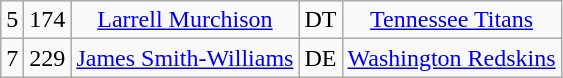<table class="wikitable" style="text-align:center">
<tr>
<td>5</td>
<td>174</td>
<td><a href='#'>Larrell Murchison</a></td>
<td>DT</td>
<td><a href='#'>Tennessee Titans</a></td>
</tr>
<tr>
<td>7</td>
<td>229</td>
<td><a href='#'>James Smith-Williams</a></td>
<td>DE</td>
<td><a href='#'>Washington Redskins</a></td>
</tr>
</table>
